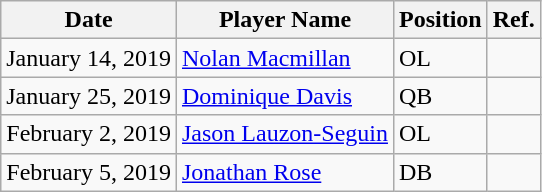<table class="wikitable">
<tr>
<th>Date</th>
<th>Player Name</th>
<th>Position</th>
<th>Ref.</th>
</tr>
<tr>
<td>January 14, 2019</td>
<td><a href='#'>Nolan Macmillan</a></td>
<td>OL</td>
<td></td>
</tr>
<tr>
<td>January 25, 2019</td>
<td><a href='#'>Dominique Davis</a></td>
<td>QB</td>
<td></td>
</tr>
<tr>
<td>February 2, 2019</td>
<td><a href='#'>Jason Lauzon-Seguin</a></td>
<td>OL</td>
<td></td>
</tr>
<tr>
<td>February 5, 2019</td>
<td><a href='#'>Jonathan Rose</a></td>
<td>DB</td>
<td></td>
</tr>
</table>
